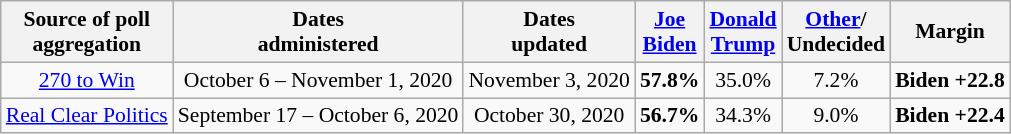<table class="wikitable sortable" style="text-align:center;font-size:90%;line-height:17px">
<tr>
<th>Source of poll<br>aggregation</th>
<th>Dates<br> administered</th>
<th>Dates<br> updated</th>
<th class="unsortable"><a href='#'>Joe<br>Biden</a><br><small></small></th>
<th class="unsortable"><a href='#'>Donald<br>Trump</a><br><small></small></th>
<th class="unsortable"><a href='#'>Other</a>/<br>Undecided<br></th>
<th>Margin</th>
</tr>
<tr>
<td><a href='#'>270 to Win</a></td>
<td>October 6 – November 1, 2020</td>
<td>November 3, 2020</td>
<td><strong>57.8%</strong></td>
<td>35.0%</td>
<td>7.2%</td>
<td><strong>Biden +22.8</strong></td>
</tr>
<tr>
<td><a href='#'>Real Clear Politics</a></td>
<td>September 17 – October 6, 2020</td>
<td>October 30, 2020</td>
<td><strong>56.7%</strong></td>
<td>34.3%</td>
<td>9.0%</td>
<td><strong>Biden +22.4</strong></td>
</tr>
</table>
